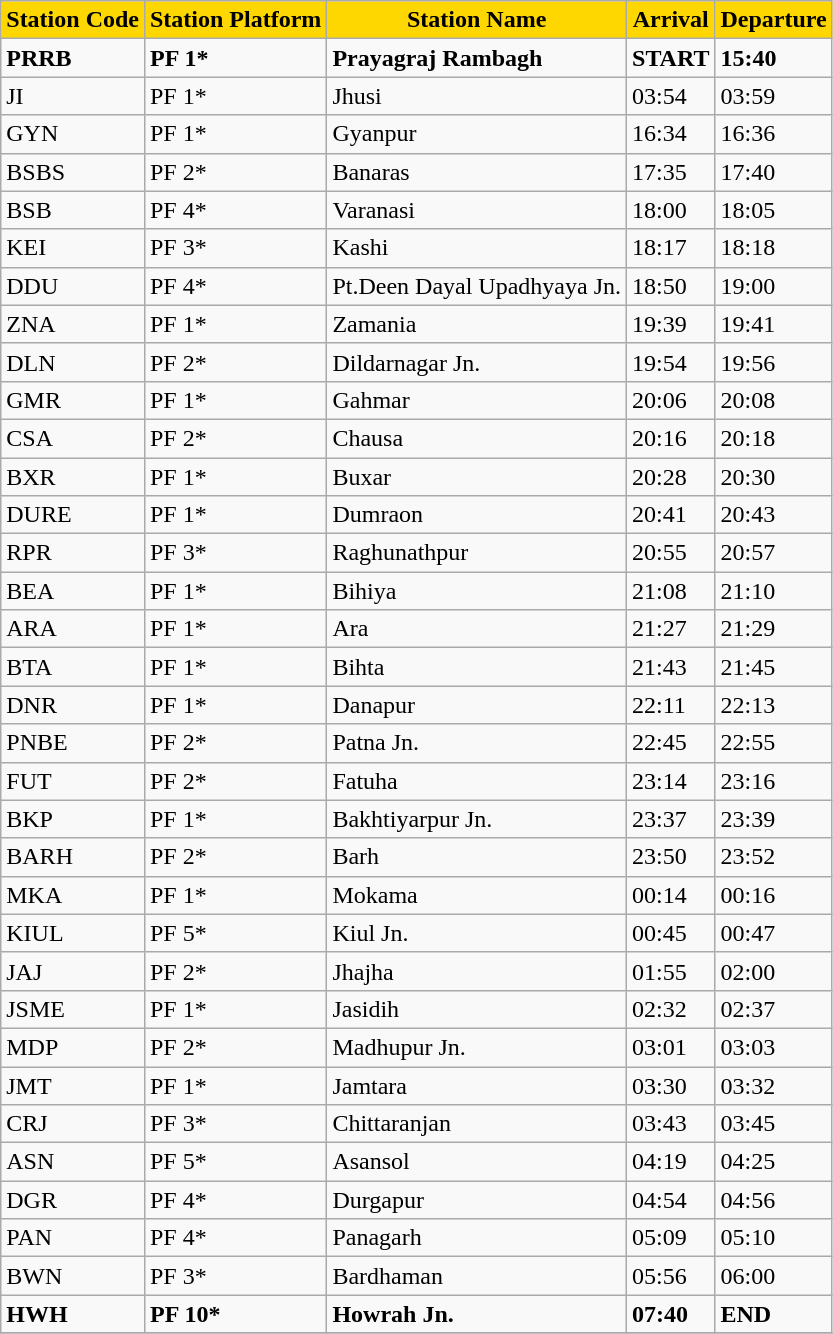<table class="wikitable">
<tr>
<th style="background:gold;">Station Code</th>
<th style="background:gold;">Station Platform</th>
<th style="background:gold;">Station Name</th>
<th style="background:gold;">Arrival</th>
<th style="background:gold;">Departure</th>
</tr>
<tr>
<td><strong>PRRB</strong></td>
<td><strong>PF 1*</strong></td>
<td><strong>Prayagraj Rambagh</strong></td>
<td><strong>START</strong></td>
<td><strong>15:40</strong></td>
</tr>
<tr>
<td>JI</td>
<td>PF 1*</td>
<td>Jhusi</td>
<td>03:54</td>
<td>03:59</td>
</tr>
<tr>
<td>GYN</td>
<td>PF 1*</td>
<td>Gyanpur</td>
<td>16:34</td>
<td>16:36</td>
</tr>
<tr>
<td>BSBS</td>
<td>PF 2*</td>
<td>Banaras</td>
<td>17:35</td>
<td>17:40</td>
</tr>
<tr>
<td>BSB</td>
<td>PF 4*</td>
<td>Varanasi</td>
<td>18:00</td>
<td>18:05</td>
</tr>
<tr>
<td>KEI</td>
<td>PF 3*</td>
<td>Kashi</td>
<td>18:17</td>
<td>18:18</td>
</tr>
<tr>
<td>DDU</td>
<td>PF 4*</td>
<td>Pt.Deen Dayal Upadhyaya Jn.</td>
<td>18:50</td>
<td>19:00</td>
</tr>
<tr>
<td>ZNA</td>
<td>PF 1*</td>
<td>Zamania</td>
<td>19:39</td>
<td>19:41</td>
</tr>
<tr>
<td>DLN</td>
<td>PF 2*</td>
<td>Dildarnagar Jn.</td>
<td>19:54</td>
<td>19:56</td>
</tr>
<tr>
<td>GMR</td>
<td>PF 1*</td>
<td>Gahmar</td>
<td>20:06</td>
<td>20:08</td>
</tr>
<tr>
<td>CSA</td>
<td>PF 2*</td>
<td>Chausa</td>
<td>20:16</td>
<td>20:18</td>
</tr>
<tr>
<td>BXR</td>
<td>PF 1*</td>
<td>Buxar</td>
<td>20:28</td>
<td>20:30</td>
</tr>
<tr>
<td>DURE</td>
<td>PF 1*</td>
<td>Dumraon</td>
<td>20:41</td>
<td>20:43</td>
</tr>
<tr>
<td>RPR</td>
<td>PF 3*</td>
<td>Raghunathpur</td>
<td>20:55</td>
<td>20:57</td>
</tr>
<tr>
<td>BEA</td>
<td>PF 1*</td>
<td>Bihiya</td>
<td>21:08</td>
<td>21:10</td>
</tr>
<tr>
<td>ARA</td>
<td>PF 1*</td>
<td>Ara</td>
<td>21:27</td>
<td>21:29</td>
</tr>
<tr>
<td>BTA</td>
<td>PF 1*</td>
<td>Bihta</td>
<td>21:43</td>
<td>21:45</td>
</tr>
<tr>
<td>DNR</td>
<td>PF 1*</td>
<td>Danapur</td>
<td>22:11</td>
<td>22:13</td>
</tr>
<tr>
<td>PNBE</td>
<td>PF 2*</td>
<td>Patna Jn.</td>
<td>22:45</td>
<td>22:55</td>
</tr>
<tr>
<td>FUT</td>
<td>PF 2*</td>
<td>Fatuha</td>
<td>23:14</td>
<td>23:16</td>
</tr>
<tr>
<td>BKP</td>
<td>PF 1*</td>
<td>Bakhtiyarpur Jn.</td>
<td>23:37</td>
<td>23:39</td>
</tr>
<tr>
<td>BARH</td>
<td>PF 2*</td>
<td>Barh</td>
<td>23:50</td>
<td>23:52</td>
</tr>
<tr>
<td>MKA</td>
<td>PF 1*</td>
<td>Mokama</td>
<td>00:14</td>
<td>00:16</td>
</tr>
<tr>
<td>KIUL</td>
<td>PF 5*</td>
<td>Kiul Jn.</td>
<td>00:45</td>
<td>00:47</td>
</tr>
<tr>
<td>JAJ</td>
<td>PF 2*</td>
<td>Jhajha</td>
<td>01:55</td>
<td>02:00</td>
</tr>
<tr>
<td>JSME</td>
<td>PF 1*</td>
<td>Jasidih</td>
<td>02:32</td>
<td>02:37</td>
</tr>
<tr>
<td>MDP</td>
<td>PF 2*</td>
<td>Madhupur Jn.</td>
<td>03:01</td>
<td>03:03</td>
</tr>
<tr>
<td>JMT</td>
<td>PF 1*</td>
<td>Jamtara</td>
<td>03:30</td>
<td>03:32</td>
</tr>
<tr>
<td>CRJ</td>
<td>PF 3*</td>
<td>Chittaranjan</td>
<td>03:43</td>
<td>03:45</td>
</tr>
<tr>
<td>ASN</td>
<td>PF 5*</td>
<td>Asansol</td>
<td>04:19</td>
<td>04:25</td>
</tr>
<tr>
<td>DGR</td>
<td>PF 4*</td>
<td>Durgapur</td>
<td>04:54</td>
<td>04:56</td>
</tr>
<tr>
<td>PAN</td>
<td>PF 4*</td>
<td>Panagarh</td>
<td>05:09</td>
<td>05:10</td>
</tr>
<tr>
<td>BWN</td>
<td>PF 3*</td>
<td>Bardhaman</td>
<td>05:56</td>
<td>06:00</td>
</tr>
<tr>
<td><strong>HWH</strong></td>
<td><strong>PF 10*</strong></td>
<td><strong>Howrah Jn.</strong></td>
<td><strong>07:40</strong></td>
<td><strong>END</strong></td>
</tr>
<tr>
</tr>
</table>
